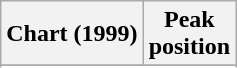<table class="wikitable plainrowheaders sortable">
<tr>
<th>Chart (1999)</th>
<th>Peak<br>position</th>
</tr>
<tr>
</tr>
<tr>
</tr>
<tr>
</tr>
<tr>
</tr>
<tr>
</tr>
<tr>
</tr>
<tr>
</tr>
<tr>
</tr>
<tr>
</tr>
<tr>
</tr>
<tr>
</tr>
<tr>
</tr>
<tr>
</tr>
<tr>
</tr>
<tr>
</tr>
<tr>
</tr>
</table>
